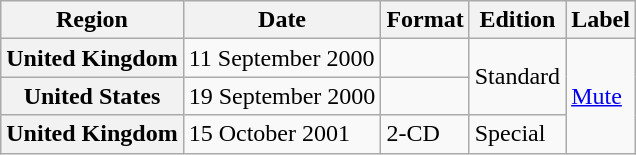<table class="wikitable plainrowheaders">
<tr>
<th scope="col">Region</th>
<th scope="col">Date</th>
<th scope="col">Format</th>
<th scope="col">Edition</th>
<th scope="col">Label</th>
</tr>
<tr>
<th scope="row">United Kingdom</th>
<td>11 September 2000</td>
<td></td>
<td rowspan="2">Standard</td>
<td rowspan="3"><a href='#'>Mute</a></td>
</tr>
<tr>
<th scope="row">United States</th>
<td>19 September 2000</td>
<td></td>
</tr>
<tr>
<th scope="row">United Kingdom</th>
<td>15 October 2001</td>
<td>2-CD</td>
<td>Special</td>
</tr>
</table>
